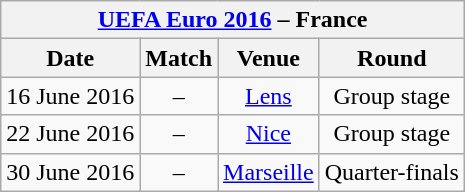<table class="wikitable" style="text-align:center">
<tr>
<th colspan="4"><a href='#'>UEFA Euro 2016</a> – France</th>
</tr>
<tr>
<th>Date</th>
<th>Match</th>
<th>Venue</th>
<th>Round</th>
</tr>
<tr>
<td>16 June 2016</td>
<td> – </td>
<td><a href='#'>Lens</a></td>
<td>Group stage</td>
</tr>
<tr>
<td>22 June 2016</td>
<td> – </td>
<td><a href='#'>Nice</a></td>
<td>Group stage</td>
</tr>
<tr>
<td>30 June 2016</td>
<td> – </td>
<td><a href='#'>Marseille</a></td>
<td>Quarter-finals</td>
</tr>
</table>
